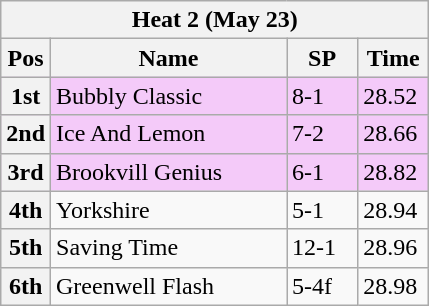<table class="wikitable">
<tr>
<th colspan="6">Heat 2 (May 23)</th>
</tr>
<tr>
<th width=20>Pos</th>
<th width=150>Name</th>
<th width=40>SP</th>
<th width=40>Time</th>
</tr>
<tr style="background: #f4caf9;">
<th>1st</th>
<td>Bubbly Classic</td>
<td>8-1</td>
<td>28.52</td>
</tr>
<tr style="background: #f4caf9;">
<th>2nd</th>
<td>Ice And Lemon</td>
<td>7-2</td>
<td>28.66</td>
</tr>
<tr style="background: #f4caf9;">
<th>3rd</th>
<td>Brookvill Genius</td>
<td>6-1</td>
<td>28.82</td>
</tr>
<tr>
<th>4th</th>
<td>Yorkshire</td>
<td>5-1</td>
<td>28.94</td>
</tr>
<tr>
<th>5th</th>
<td>Saving Time</td>
<td>12-1</td>
<td>28.96</td>
</tr>
<tr>
<th>6th</th>
<td>Greenwell Flash</td>
<td>5-4f</td>
<td>28.98</td>
</tr>
</table>
